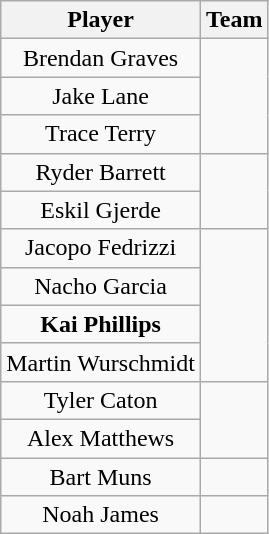<table class="wikitable" style="text-align: center;">
<tr>
<th>Player</th>
<th>Team</th>
</tr>
<tr>
<td>Brendan Graves</td>
<td rowspan=3></td>
</tr>
<tr>
<td>Jake Lane</td>
</tr>
<tr>
<td>Trace Terry</td>
</tr>
<tr>
<td>Ryder Barrett</td>
<td rowspan=2></td>
</tr>
<tr>
<td>Eskil Gjerde</td>
</tr>
<tr>
<td>Jacopo Fedrizzi</td>
<td rowspan=4></td>
</tr>
<tr>
<td>Nacho Garcia</td>
</tr>
<tr>
<td><strong>Kai Phillips</strong></td>
</tr>
<tr>
<td>Martin Wurschmidt</td>
</tr>
<tr>
<td>Tyler Caton</td>
<td rowspan=2></td>
</tr>
<tr>
<td>Alex Matthews</td>
</tr>
<tr>
<td>Bart Muns</td>
<td></td>
</tr>
<tr>
<td>Noah James</td>
<td></td>
</tr>
</table>
